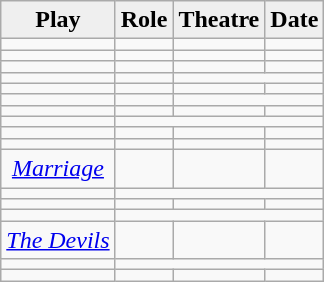<table class=wikitable align="center">
<tr>
<th style="background:#efefef;">Play</th>
<th style="background:#efefef;">Role</th>
<th style="background:#efefef;">Theatre</th>
<th style="background:#efefef;">Date</th>
</tr>
<tr>
<td></td>
<td></td>
<td></td>
<td></td>
</tr>
<tr>
<td></td>
<td></td>
<td></td>
<td></td>
</tr>
<tr>
<td></td>
<td></td>
<td></td>
<td></td>
</tr>
<tr>
<td></td>
<td></td>
</tr>
<tr>
<td></td>
<td></td>
<td></td>
<td></td>
</tr>
<tr>
<td></td>
<td></td>
</tr>
<tr>
<td></td>
<td></td>
<td></td>
<td></td>
</tr>
<tr>
<td></td>
</tr>
<tr>
<td></td>
<td></td>
<td></td>
<td></td>
</tr>
<tr>
<td></td>
<td></td>
<td></td>
<td></td>
</tr>
<tr>
<td style="text-align:center;"><em><a href='#'>Marriage</a></em></td>
<td></td>
<td></td>
<td></td>
</tr>
<tr>
<td></td>
</tr>
<tr>
<td></td>
<td></td>
<td></td>
<td></td>
</tr>
<tr>
<td></td>
</tr>
<tr>
<td style="text-align:center;"><em><a href='#'>The Devils</a></em></td>
<td></td>
<td></td>
<td></td>
</tr>
<tr>
<td></td>
</tr>
<tr>
<td></td>
<td></td>
<td></td>
<td></td>
</tr>
</table>
